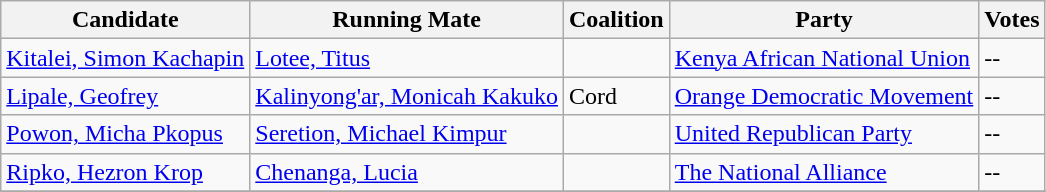<table class="wikitable sortable">
<tr>
<th>Candidate</th>
<th>Running Mate</th>
<th>Coalition</th>
<th>Party</th>
<th>Votes</th>
</tr>
<tr>
<td><a href='#'>Kitalei, Simon Kachapin</a></td>
<td><a href='#'>Lotee, Titus</a></td>
<td></td>
<td><a href='#'>Kenya African National Union</a></td>
<td>--</td>
</tr>
<tr>
<td><a href='#'>Lipale, Geofrey</a></td>
<td><a href='#'>Kalinyong'ar, Monicah Kakuko</a></td>
<td>Cord</td>
<td><a href='#'>Orange Democratic Movement</a></td>
<td>--</td>
</tr>
<tr>
<td><a href='#'>Powon, Micha Pkopus</a></td>
<td><a href='#'>Seretion, Michael Kimpur</a></td>
<td></td>
<td><a href='#'>United Republican Party</a></td>
<td>--</td>
</tr>
<tr>
<td><a href='#'>Ripko, Hezron Krop</a></td>
<td><a href='#'>Chenanga, Lucia</a></td>
<td></td>
<td><a href='#'>The National Alliance</a></td>
<td>--</td>
</tr>
<tr>
</tr>
</table>
